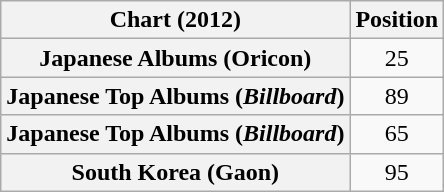<table class="wikitable plainrowheaders sortable" style="text-align:center;">
<tr>
<th>Chart (2012)</th>
<th>Position</th>
</tr>
<tr>
<th scope="row">Japanese Albums (Oricon)</th>
<td>25</td>
</tr>
<tr>
<th scope="row">Japanese Top Albums (<em>Billboard</em>)</th>
<td>89</td>
</tr>
<tr>
<th scope="row">Japanese Top Albums (<em>Billboard</em>)<br></th>
<td>65</td>
</tr>
<tr>
<th scope="row">South Korea (Gaon)<br></th>
<td>95</td>
</tr>
</table>
